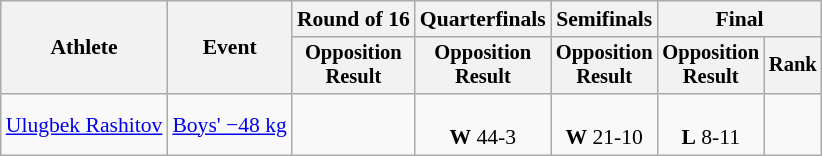<table class="wikitable" style="font-size:90%;">
<tr>
<th rowspan=2>Athlete</th>
<th rowspan=2>Event</th>
<th>Round of 16</th>
<th>Quarterfinals</th>
<th>Semifinals</th>
<th colspan=2>Final</th>
</tr>
<tr style="font-size:95%">
<th>Opposition<br>Result</th>
<th>Opposition<br>Result</th>
<th>Opposition<br>Result</th>
<th>Opposition<br>Result</th>
<th>Rank</th>
</tr>
<tr align=center>
<td align=left><a href='#'>Ulugbek Rashitov</a></td>
<td align=left><a href='#'>Boys' −48 kg</a></td>
<td></td>
<td><br> <strong>W</strong> 44-3</td>
<td><br> <strong>W</strong> 21-10</td>
<td><br> <strong>L</strong> 8-11</td>
<td></td>
</tr>
</table>
